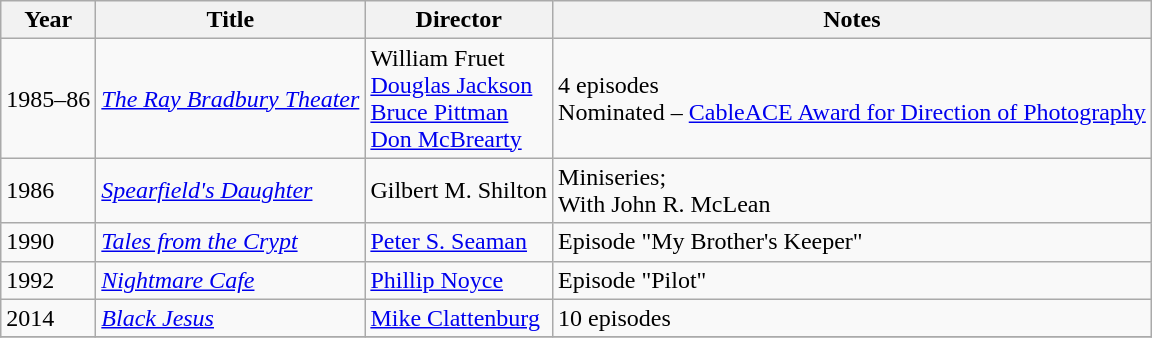<table class="wikitable">
<tr>
<th>Year</th>
<th>Title</th>
<th>Director</th>
<th>Notes</th>
</tr>
<tr>
<td>1985–86</td>
<td><em><a href='#'>The Ray Bradbury Theater</a></em></td>
<td>William Fruet<br><a href='#'>Douglas Jackson</a><br><a href='#'>Bruce Pittman</a><br><a href='#'>Don McBrearty</a></td>
<td>4 episodes <br> Nominated – <a href='#'>CableACE Award for Direction of Photography</a></td>
</tr>
<tr>
<td>1986</td>
<td><em><a href='#'>Spearfield's Daughter</a></em></td>
<td>Gilbert M. Shilton</td>
<td>Miniseries;<br>With John R. McLean</td>
</tr>
<tr>
<td>1990</td>
<td><a href='#'><em>Tales from the Crypt</em></a></td>
<td><a href='#'>Peter S. Seaman</a></td>
<td>Episode "My Brother's Keeper"</td>
</tr>
<tr>
<td>1992</td>
<td><em><a href='#'>Nightmare Cafe</a></em></td>
<td><a href='#'>Phillip Noyce</a></td>
<td>Episode "Pilot"</td>
</tr>
<tr>
<td>2014</td>
<td><a href='#'><em>Black Jesus</em></a></td>
<td><a href='#'>Mike Clattenburg</a></td>
<td>10 episodes</td>
</tr>
<tr>
</tr>
</table>
